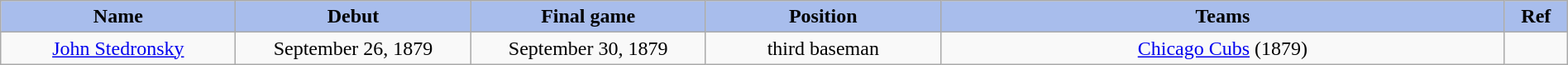<table class="wikitable" style="width: 100%">
<tr>
<th style="background:#a8bdec; width:15%;">Name</th>
<th style="width:15%; background:#a8bdec;">Debut</th>
<th style="width:15%; background:#a8bdec;">Final game</th>
<th style="width:15%; background:#a8bdec;">Position</th>
<th style="width:36%; background:#a8bdec;">Teams</th>
<th style="width:4%; background:#a8bdec;">Ref</th>
</tr>
<tr align=center>
<td><a href='#'>John Stedronsky</a></td>
<td>September 26, 1879</td>
<td>September 30, 1879</td>
<td>third baseman</td>
<td><a href='#'>Chicago Cubs</a> (1879)</td>
<td></td>
</tr>
</table>
